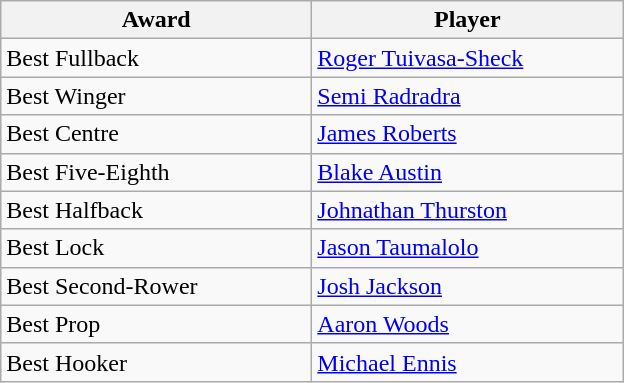<table class="wikitable">
<tr>
<th width=200>Award</th>
<th width=200 abbr="Player">Player</th>
</tr>
<tr>
<td>Best Fullback</td>
<td> <a href='#'>Roger Tuivasa-Sheck</a></td>
</tr>
<tr>
<td>Best Winger</td>
<td> <a href='#'>Semi Radradra</a></td>
</tr>
<tr>
<td>Best Centre</td>
<td> <a href='#'>James Roberts</a></td>
</tr>
<tr>
<td>Best Five-Eighth</td>
<td> <a href='#'>Blake Austin</a></td>
</tr>
<tr>
<td>Best Halfback</td>
<td> <a href='#'>Johnathan Thurston</a></td>
</tr>
<tr>
<td>Best Lock</td>
<td> <a href='#'>Jason Taumalolo</a></td>
</tr>
<tr>
<td>Best Second-Rower</td>
<td> <a href='#'>Josh Jackson</a></td>
</tr>
<tr>
<td>Best Prop</td>
<td> <a href='#'>Aaron Woods</a></td>
</tr>
<tr>
<td>Best Hooker</td>
<td> <a href='#'>Michael Ennis</a></td>
</tr>
</table>
